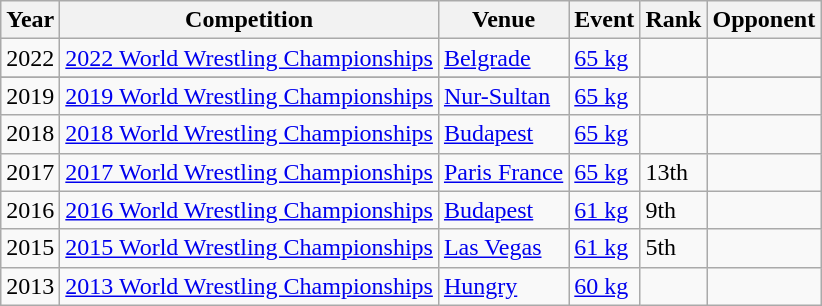<table Class="wikitable sortable">
<tr>
<th>Year</th>
<th>Competition</th>
<th>Venue</th>
<th>Event</th>
<th>Rank</th>
<th>Opponent</th>
</tr>
<tr>
<td>2022</td>
<td><a href='#'>2022 World Wrestling Championships</a></td>
<td><a href='#'>Belgrade</a></td>
<td><a href='#'>65 kg</a></td>
<td></td>
<td></td>
</tr>
<tr>
</tr>
<tr>
<td>2019</td>
<td><a href='#'>2019 World Wrestling Championships</a></td>
<td><a href='#'>Nur-Sultan</a></td>
<td><a href='#'>65 kg</a></td>
<td></td>
<td></td>
</tr>
<tr>
<td>2018</td>
<td><a href='#'>2018 World Wrestling Championships</a></td>
<td><a href='#'>Budapest</a></td>
<td><a href='#'>65 kg</a></td>
<td></td>
<td></td>
</tr>
<tr>
<td>2017</td>
<td><a href='#'>2017 World Wrestling Championships</a></td>
<td><a href='#'>Paris France</a></td>
<td><a href='#'>65 kg</a></td>
<td>13th</td>
<td></td>
</tr>
<tr>
<td>2016</td>
<td><a href='#'>2016 World Wrestling Championships</a></td>
<td><a href='#'>Budapest</a></td>
<td><a href='#'>61 kg</a></td>
<td>9th</td>
<td></td>
</tr>
<tr>
<td>2015</td>
<td><a href='#'>2015 World Wrestling Championships</a></td>
<td><a href='#'>Las Vegas</a></td>
<td><a href='#'>61 kg</a></td>
<td>5th</td>
<td></td>
</tr>
<tr>
<td>2013</td>
<td><a href='#'>2013 World Wrestling Championships</a></td>
<td><a href='#'>Hungry</a></td>
<td><a href='#'>60 kg</a></td>
<td></td>
<td></td>
</tr>
</table>
